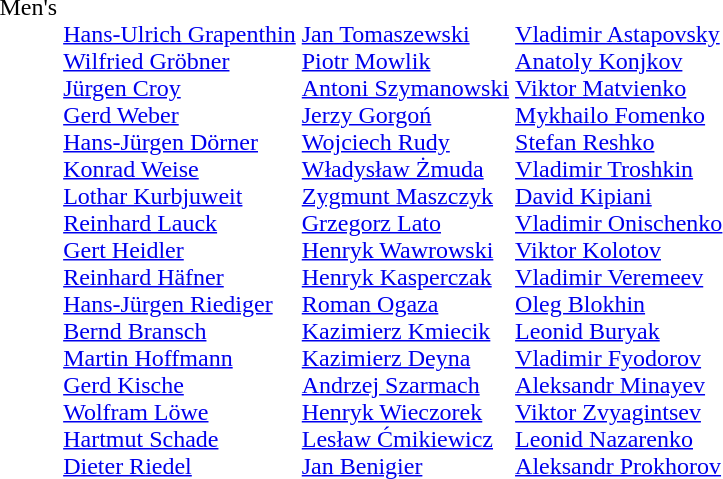<table>
<tr valign=top>
<td>Men's</td>
<td valign=top><br><a href='#'>Hans-Ulrich Grapenthin</a><br><a href='#'>Wilfried Gröbner</a><br><a href='#'>Jürgen Croy</a><br><a href='#'>Gerd Weber</a><br><a href='#'>Hans-Jürgen Dörner</a><br><a href='#'>Konrad Weise</a><br><a href='#'>Lothar Kurbjuweit</a><br><a href='#'>Reinhard Lauck</a><br><a href='#'>Gert Heidler</a><br><a href='#'>Reinhard Häfner</a><br><a href='#'>Hans-Jürgen Riediger</a><br><a href='#'>Bernd Bransch</a><br><a href='#'>Martin Hoffmann</a><br><a href='#'>Gerd Kische</a><br><a href='#'>Wolfram Löwe</a><br><a href='#'>Hartmut Schade</a><br><a href='#'>Dieter Riedel</a></td>
<td valign=top><br><a href='#'>Jan Tomaszewski</a><br><a href='#'>Piotr Mowlik</a><br><a href='#'>Antoni Szymanowski</a><br><a href='#'>Jerzy Gorgoń</a><br><a href='#'>Wojciech Rudy</a><br><a href='#'>Władysław Żmuda</a><br><a href='#'>Zygmunt Maszczyk</a><br><a href='#'>Grzegorz Lato</a><br><a href='#'>Henryk Wawrowski</a><br><a href='#'>Henryk Kasperczak</a><br><a href='#'>Roman Ogaza</a><br><a href='#'>Kazimierz Kmiecik</a><br><a href='#'>Kazimierz Deyna</a><br><a href='#'>Andrzej Szarmach</a><br><a href='#'>Henryk Wieczorek</a><br><a href='#'>Lesław Ćmikiewicz</a><br><a href='#'>Jan Benigier</a><br></td>
<td valign=top><br><a href='#'>Vladimir Astapovsky</a><br><a href='#'>Anatoly Konjkov</a><br><a href='#'>Viktor Matvienko</a><br><a href='#'>Mykhailo Fomenko</a><br><a href='#'>Stefan Reshko</a><br><a href='#'>Vladimir Troshkin</a><br><a href='#'>David Kipiani</a><br><a href='#'>Vladimir Onischenko</a><br><a href='#'>Viktor Kolotov</a><br><a href='#'>Vladimir Veremeev</a><br><a href='#'>Oleg Blokhin</a><br><a href='#'>Leonid Buryak</a><br><a href='#'>Vladimir Fyodorov</a><br><a href='#'>Aleksandr Minayev</a><br><a href='#'>Viktor Zvyagintsev</a><br><a href='#'>Leonid Nazarenko</a><br><a href='#'>Aleksandr Prokhorov</a></td>
</tr>
</table>
